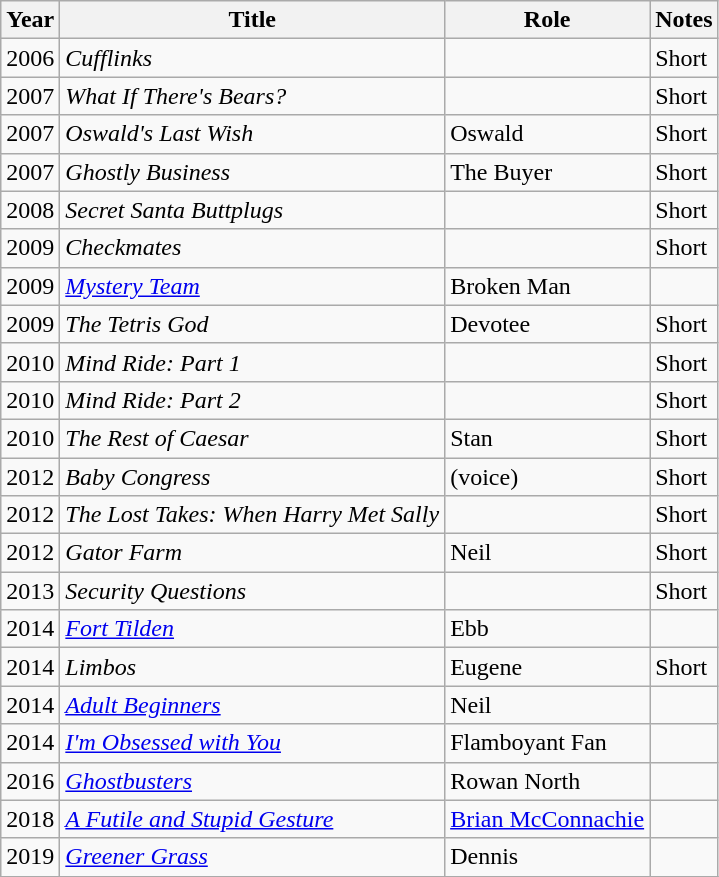<table class="wikitable sortable">
<tr>
<th>Year</th>
<th>Title</th>
<th>Role</th>
<th>Notes</th>
</tr>
<tr>
<td>2006</td>
<td><em>Cufflinks</em></td>
<td></td>
<td>Short</td>
</tr>
<tr>
<td>2007</td>
<td><em>What If There's Bears?</em></td>
<td></td>
<td>Short</td>
</tr>
<tr>
<td>2007</td>
<td><em>Oswald's Last Wish</em></td>
<td>Oswald</td>
<td>Short</td>
</tr>
<tr>
<td>2007</td>
<td><em>Ghostly Business</em></td>
<td>The Buyer</td>
<td>Short</td>
</tr>
<tr>
<td>2008</td>
<td><em>Secret Santa Buttplugs</em></td>
<td></td>
<td>Short</td>
</tr>
<tr>
<td>2009</td>
<td><em>Checkmates</em></td>
<td></td>
<td>Short</td>
</tr>
<tr>
<td>2009</td>
<td><em><a href='#'>Mystery Team</a></em></td>
<td>Broken Man</td>
<td></td>
</tr>
<tr>
<td>2009</td>
<td><em>The Tetris God</em></td>
<td>Devotee</td>
<td>Short</td>
</tr>
<tr>
<td>2010</td>
<td><em>Mind Ride: Part 1</em></td>
<td></td>
<td>Short</td>
</tr>
<tr>
<td>2010</td>
<td><em>Mind Ride: Part 2</em></td>
<td></td>
<td>Short</td>
</tr>
<tr>
<td>2010</td>
<td><em>The Rest of Caesar</em></td>
<td>Stan</td>
<td>Short</td>
</tr>
<tr>
<td>2012</td>
<td><em>Baby Congress</em></td>
<td>(voice)</td>
<td>Short</td>
</tr>
<tr>
<td>2012</td>
<td><em>The Lost Takes: When Harry Met Sally</em></td>
<td></td>
<td>Short</td>
</tr>
<tr>
<td>2012</td>
<td><em>Gator Farm</em></td>
<td>Neil</td>
<td>Short</td>
</tr>
<tr>
<td>2013</td>
<td><em>Security Questions</em></td>
<td></td>
<td>Short</td>
</tr>
<tr>
<td>2014</td>
<td><em><a href='#'>Fort Tilden</a></em></td>
<td>Ebb</td>
<td></td>
</tr>
<tr>
<td>2014</td>
<td><em>Limbos</em></td>
<td>Eugene</td>
<td>Short</td>
</tr>
<tr>
<td>2014</td>
<td><em><a href='#'>Adult Beginners</a></em></td>
<td>Neil</td>
<td></td>
</tr>
<tr>
<td>2014</td>
<td><em><a href='#'>I'm Obsessed with You</a></em></td>
<td>Flamboyant Fan</td>
<td></td>
</tr>
<tr>
<td>2016</td>
<td><em><a href='#'>Ghostbusters</a></em></td>
<td>Rowan North</td>
<td></td>
</tr>
<tr>
<td>2018</td>
<td><em><a href='#'>A Futile and Stupid Gesture</a></em></td>
<td><a href='#'>Brian McConnachie</a></td>
<td></td>
</tr>
<tr>
<td>2019</td>
<td><em><a href='#'>Greener Grass</a></em></td>
<td>Dennis</td>
<td></td>
</tr>
<tr>
</tr>
</table>
